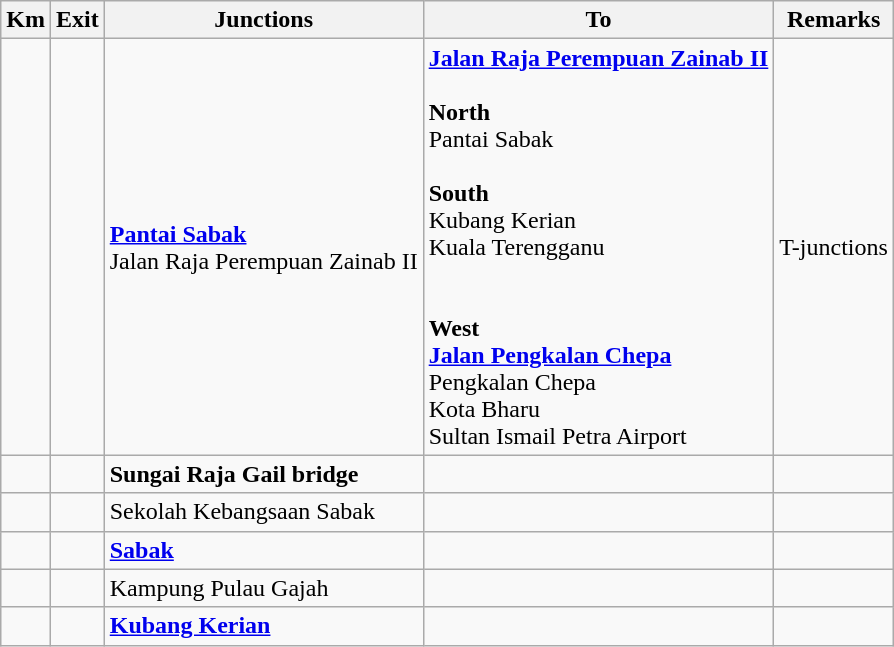<table class="wikitable">
<tr>
<th>Km</th>
<th>Exit</th>
<th>Junctions</th>
<th>To</th>
<th>Remarks</th>
</tr>
<tr>
<td></td>
<td></td>
<td><strong><a href='#'>Pantai Sabak</a></strong><br>Jalan Raja Perempuan Zainab II</td>
<td> <strong><a href='#'>Jalan Raja Perempuan Zainab II</a></strong><br><br><strong>North</strong><br> Pantai Sabak <br><br><strong>South</strong><br> Kubang Kerian<br>  Kuala Terengganu<br><br><br><strong>West</strong><br> <strong><a href='#'>Jalan Pengkalan Chepa</a></strong><br>Pengkalan Chepa<br>Kota Bharu<br>Sultan Ismail Petra Airport </td>
<td>T-junctions</td>
</tr>
<tr>
<td></td>
<td></td>
<td><strong>Sungai Raja Gail bridge</strong></td>
<td></td>
<td></td>
</tr>
<tr>
<td></td>
<td></td>
<td>Sekolah Kebangsaan Sabak</td>
<td></td>
<td></td>
</tr>
<tr>
<td></td>
<td></td>
<td><strong><a href='#'>Sabak</a></strong></td>
<td></td>
<td></td>
</tr>
<tr>
<td></td>
<td></td>
<td>Kampung Pulau Gajah</td>
<td></td>
<td></td>
</tr>
<tr>
<td></td>
<td></td>
<td><strong><a href='#'>Kubang Kerian</a></strong></td>
<td></td>
<td></td>
</tr>
</table>
